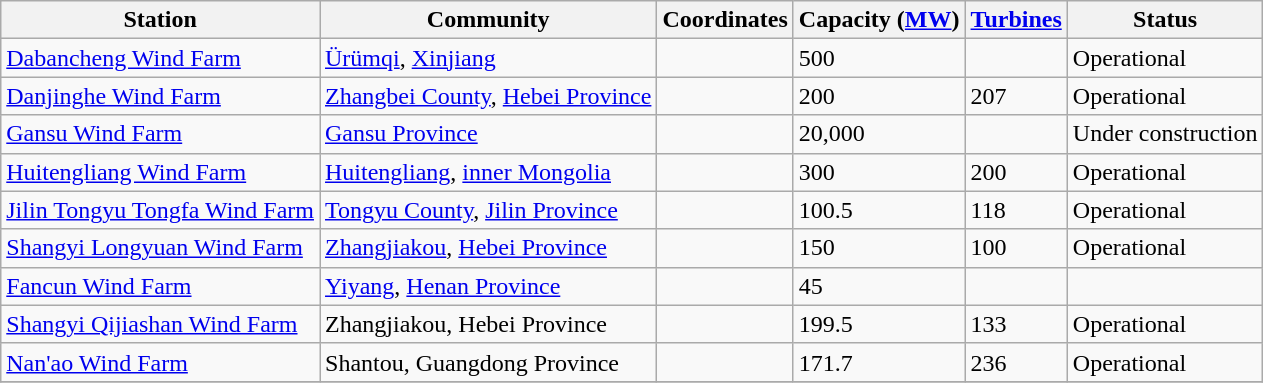<table class="wikitable sortable">
<tr>
<th>Station</th>
<th>Community</th>
<th>Coordinates</th>
<th>Capacity (<a href='#'>MW</a>)</th>
<th><a href='#'>Turbines</a></th>
<th>Status</th>
</tr>
<tr>
<td><a href='#'>Dabancheng Wind Farm</a></td>
<td><a href='#'>Ürümqi</a>, <a href='#'>Xinjiang</a></td>
<td></td>
<td>500</td>
<td></td>
<td>Operational</td>
</tr>
<tr>
<td><a href='#'>Danjinghe Wind Farm</a></td>
<td><a href='#'>Zhangbei County</a>, <a href='#'>Hebei Province</a></td>
<td></td>
<td>200</td>
<td>207</td>
<td>Operational</td>
</tr>
<tr>
<td><a href='#'>Gansu Wind Farm</a></td>
<td><a href='#'>Gansu Province</a></td>
<td></td>
<td>20,000</td>
<td> </td>
<td>Under construction</td>
</tr>
<tr>
<td><a href='#'>Huitengliang Wind Farm</a></td>
<td><a href='#'>Huitengliang</a>, <a href='#'>inner Mongolia</a></td>
<td></td>
<td>300</td>
<td>200</td>
<td>Operational</td>
</tr>
<tr>
<td><a href='#'>Jilin Tongyu Tongfa Wind Farm</a></td>
<td><a href='#'>Tongyu County</a>, <a href='#'>Jilin Province</a></td>
<td></td>
<td>100.5</td>
<td>118</td>
<td>Operational</td>
</tr>
<tr>
<td><a href='#'>Shangyi Longyuan Wind Farm</a></td>
<td><a href='#'>Zhangjiakou</a>, <a href='#'>Hebei Province</a></td>
<td></td>
<td>150</td>
<td>100</td>
<td>Operational</td>
</tr>
<tr>
<td><a href='#'>Fancun Wind Farm</a></td>
<td><a href='#'>Yiyang</a>, <a href='#'>Henan Province</a></td>
<td></td>
<td>45</td>
<td></td>
<td></td>
</tr>
<tr>
<td><a href='#'>Shangyi Qijiashan Wind Farm</a></td>
<td>Zhangjiakou, Hebei Province</td>
<td></td>
<td>199.5</td>
<td>133</td>
<td>Operational</td>
</tr>
<tr>
<td><a href='#'>Nan'ao Wind Farm</a></td>
<td>Shantou, Guangdong Province</td>
<td></td>
<td>171.7</td>
<td>236</td>
<td>Operational</td>
</tr>
<tr>
</tr>
</table>
